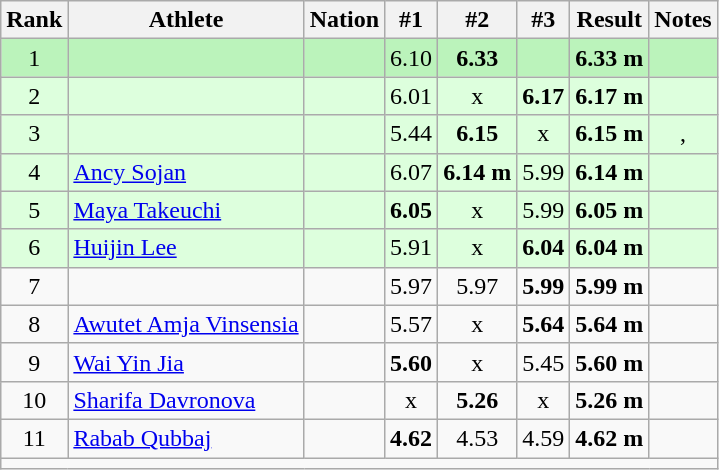<table class="wikitable sortable" style="text-align:center;">
<tr>
<th scope="col" style="width: 10px;">Rank</th>
<th scope="col">Athlete</th>
<th scope="col">Nation</th>
<th scope="col">#1</th>
<th scope="col">#2</th>
<th scope="col">#3</th>
<th scope="col">Result</th>
<th scope="col">Notes</th>
</tr>
<tr bgcolor=bbf3bb>
<td>1</td>
<td align="left"></td>
<td align="left"></td>
<td>6.10<br> </td>
<td><strong>6.33</strong><br> </td>
<td></td>
<td><strong>6.33 m</strong><br> </td>
<td></td>
</tr>
<tr bgcolor=ddffdd>
<td>2</td>
<td align="left"></td>
<td align="left"></td>
<td>6.01<br> </td>
<td>x</td>
<td><strong>6.17</strong><br> </td>
<td><strong>6.17 m</strong><br> </td>
<td></td>
</tr>
<tr bgcolor=ddffdd>
<td>3</td>
<td align="left"></td>
<td align="left"></td>
<td>5.44<br> </td>
<td><strong>6.15</strong><br> </td>
<td>x</td>
<td><strong>6.15 m</strong><br> </td>
<td>, </td>
</tr>
<tr bgcolor=ddffdd>
<td>4</td>
<td align="left"><a href='#'>Ancy Sojan</a></td>
<td align="left"></td>
<td>6.07<br> </td>
<td><strong>6.14 m</strong><br> </td>
<td>5.99<br> </td>
<td><strong>6.14 m</strong><br> </td>
<td></td>
</tr>
<tr bgcolor=ddffdd>
<td>5</td>
<td align="left"><a href='#'>Maya Takeuchi</a></td>
<td align="left"></td>
<td><strong>6.05</strong><br> </td>
<td>x</td>
<td>5.99<br> </td>
<td><strong>6.05 m</strong><br> </td>
<td></td>
</tr>
<tr bgcolor=ddffdd>
<td>6</td>
<td align="left"><a href='#'>Huijin Lee</a></td>
<td align="left"></td>
<td>5.91<br> </td>
<td>x</td>
<td><strong>6.04</strong><br> </td>
<td><strong>6.04 m</strong><br> </td>
<td></td>
</tr>
<tr>
<td>7</td>
<td align="left"></td>
<td align="left"></td>
<td>5.97<br> </td>
<td>5.97<br> </td>
<td><strong>5.99</strong><br> </td>
<td><strong>5.99 m</strong><br> </td>
<td></td>
</tr>
<tr>
<td>8</td>
<td align="left"><a href='#'>Awutet Amja Vinsensia</a></td>
<td align="left"></td>
<td>5.57<br> </td>
<td>x</td>
<td><strong>5.64</strong><br> </td>
<td><strong>5.64 m</strong><br> </td>
<td></td>
</tr>
<tr>
<td>9</td>
<td align="left"><a href='#'>Wai Yin Jia</a></td>
<td align="left"></td>
<td><strong>5.60</strong><br> </td>
<td>x</td>
<td>5.45<br> </td>
<td><strong>5.60 m</strong><br> </td>
<td></td>
</tr>
<tr>
<td>10</td>
<td align="left"><a href='#'>Sharifa Davronova</a></td>
<td align="left"></td>
<td>x</td>
<td><strong>5.26</strong><br> </td>
<td>x</td>
<td><strong>5.26 m</strong><br> </td>
<td></td>
</tr>
<tr>
<td>11</td>
<td align="left"><a href='#'>Rabab Qubbaj</a></td>
<td align="left"></td>
<td><strong>4.62</strong><br> </td>
<td>4.53<br> </td>
<td>4.59<br> </td>
<td><strong>4.62 m</strong><br> </td>
<td></td>
</tr>
<tr class="sortbottom">
<td colspan="8"></td>
</tr>
</table>
